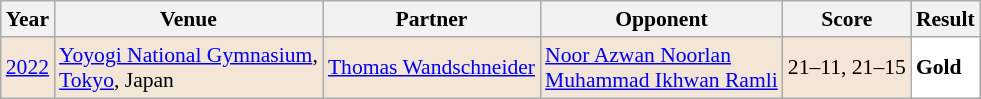<table class="sortable wikitable" style="font-size: 90%;">
<tr>
<th>Year</th>
<th>Venue</th>
<th>Partner</th>
<th>Opponent</th>
<th>Score</th>
<th>Result</th>
</tr>
<tr style="background:#F3E6D7">
<td align="center"><a href='#'>2022</a></td>
<td align="left"><a href='#'>Yoyogi National Gymnasium</a>,<br><a href='#'>Tokyo</a>, Japan</td>
<td align="left"> <a href='#'>Thomas Wandschneider</a></td>
<td align="left"> <a href='#'>Noor Azwan Noorlan</a><br>  <a href='#'>Muhammad Ikhwan Ramli</a></td>
<td align="left">21–11, 21–15</td>
<td style="text-align:left; background:white"> <strong>Gold</strong></td>
</tr>
</table>
